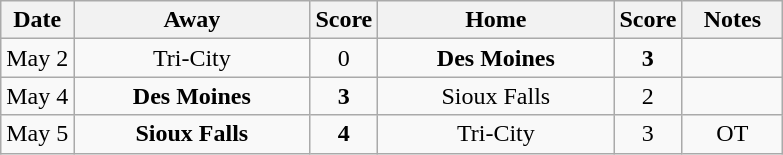<table class="wikitable">
<tr>
<th bgcolor="#DDDDFF" w,.m.nm.,idth="60">Date</th>
<th bgcolor="#DDDDFF" width="150">Away</th>
<th bgcolor="#DDDDFF" width="5">Score</th>
<th bgcolor="#DDDDFF" width="150">Home</th>
<th bgcolor="#DDDDFF" width="5">Score</th>
<th bgcolor="#DDDDFF" width="60">Notes</th>
</tr>
<tr>
<td>May 2</td>
<td align="center">Tri-City</td>
<td align="center">0</td>
<td align="center"><strong>Des Moines</strong></td>
<td align="center"><strong>3</strong></td>
<td></td>
</tr>
<tr>
<td>May 4</td>
<td align="center"><strong>Des Moines</strong></td>
<td align="center"><strong>3</strong></td>
<td align="center">Sioux Falls</td>
<td align="center">2</td>
<td></td>
</tr>
<tr>
<td>May 5</td>
<td align="center"><strong>Sioux Falls</strong></td>
<td align="center"><strong>4</strong></td>
<td align="center">Tri-City</td>
<td align="center">3</td>
<td align="center">OT</td>
</tr>
</table>
